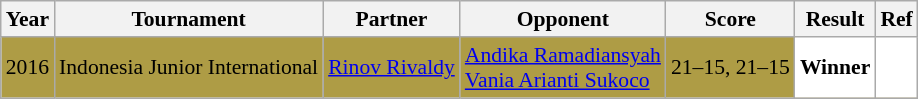<table class="sortable wikitable" style="font-size: 90%">
<tr>
<th>Year</th>
<th>Tournament</th>
<th>Partner</th>
<th>Opponent</th>
<th>Score</th>
<th>Result</th>
<th>Ref</th>
</tr>
<tr style="background:#AE9C45">
<td align="center">2016</td>
<td align="left">Indonesia Junior International</td>
<td align="left"> <a href='#'>Rinov Rivaldy</a></td>
<td align="left"> <a href='#'>Andika Ramadiansyah</a><br> <a href='#'>Vania Arianti Sukoco</a></td>
<td align="left">21–15, 21–15</td>
<td style="text-align:left; background:white"> <strong>Winner</strong></td>
<td style="text-align:center; background:white"></td>
</tr>
</table>
